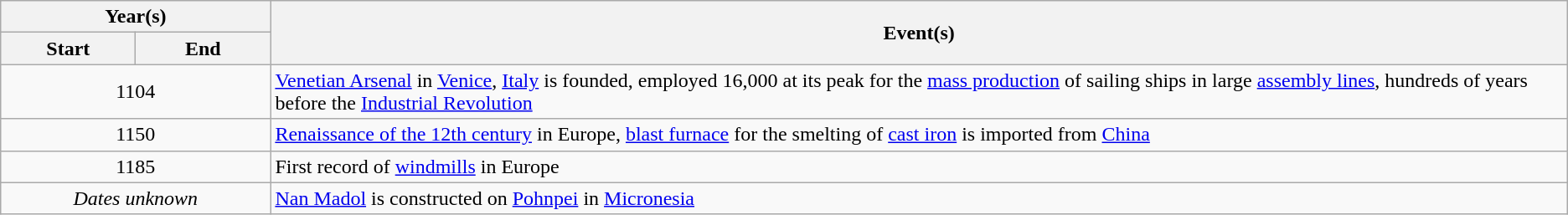<table class="wikitable">
<tr>
<th colspan="2">Year(s)</th>
<th rowspan="2">Event(s)</th>
</tr>
<tr>
<th style="width:100px;">Start</th>
<th style="width:100px;">End</th>
</tr>
<tr>
<td colspan="2" style="text-align:center;">1104</td>
<td><a href='#'>Venetian Arsenal</a> in <a href='#'>Venice</a>, <a href='#'>Italy</a> is founded, employed 16,000 at its peak for the <a href='#'>mass production</a> of sailing ships in large <a href='#'>assembly lines</a>, hundreds of years before the <a href='#'>Industrial Revolution</a></td>
</tr>
<tr>
<td colspan="2" style="text-align:center;">1150</td>
<td><a href='#'>Renaissance of the 12th century</a> in Europe, <a href='#'>blast furnace</a> for the smelting of <a href='#'>cast iron</a> is imported from <a href='#'>China</a></td>
</tr>
<tr>
<td colspan="2" style="text-align:center;">1185</td>
<td>First record of <a href='#'>windmills</a> in Europe</td>
</tr>
<tr>
<td colspan="2" style="text-align:center;"><em>Dates unknown</em></td>
<td><a href='#'>Nan Madol</a> is constructed on <a href='#'>Pohnpei</a> in <a href='#'>Micronesia</a></td>
</tr>
</table>
